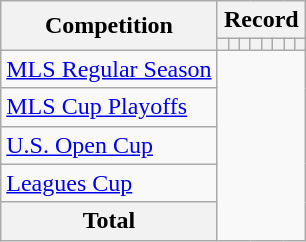<table class="wikitable" style="text-align: center">
<tr>
<th rowspan=2>Competition</th>
<th colspan=8>Record</th>
</tr>
<tr>
<th></th>
<th></th>
<th></th>
<th></th>
<th></th>
<th></th>
<th></th>
<th></th>
</tr>
<tr>
<td align="left"><a href='#'>MLS Regular Season</a><br></td>
</tr>
<tr>
<td align="left"><a href='#'>MLS Cup Playoffs</a><br></td>
</tr>
<tr>
<td align="left"><a href='#'>U.S. Open Cup</a><br></td>
</tr>
<tr>
<td align="left"><a href='#'>Leagues Cup</a><br></td>
</tr>
<tr>
<th>Total<br></th>
</tr>
</table>
